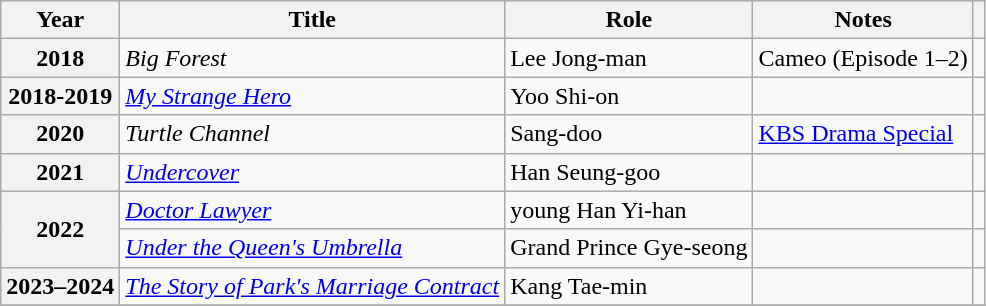<table class="wikitable plainrowheaders">
<tr>
<th scope="col">Year</th>
<th scope="col">Title</th>
<th scope="col">Role</th>
<th scope="col">Notes</th>
<th scope="col" class="unsortable"></th>
</tr>
<tr>
<th scope="row">2018</th>
<td><em>Big Forest</em></td>
<td>Lee Jong-man</td>
<td>Cameo (Episode 1–2)</td>
<td></td>
</tr>
<tr>
<th scope="row">2018-2019</th>
<td><em><a href='#'>My Strange Hero</a></em></td>
<td>Yoo Shi-on</td>
<td></td>
<td></td>
</tr>
<tr>
<th scope="row">2020</th>
<td><em>Turtle Channel</em></td>
<td>Sang-doo</td>
<td><a href='#'>KBS Drama Special</a></td>
<td></td>
</tr>
<tr>
<th scope="row">2021</th>
<td><em><a href='#'>Undercover</a></em></td>
<td>Han Seung-goo</td>
<td></td>
<td></td>
</tr>
<tr>
<th scope="row" rowspan=2>2022</th>
<td><em><a href='#'>Doctor Lawyer</a></em></td>
<td>young Han Yi-han</td>
<td></td>
<td></td>
</tr>
<tr>
<td><em><a href='#'>Under the Queen's Umbrella</a></em></td>
<td>Grand Prince Gye-seong</td>
<td></td>
<td></td>
</tr>
<tr>
<th scope="row">2023–2024</th>
<td><em><a href='#'>The Story of Park's Marriage Contract</a></em></td>
<td>Kang Tae-min</td>
<td></td>
<td></td>
</tr>
<tr>
</tr>
</table>
